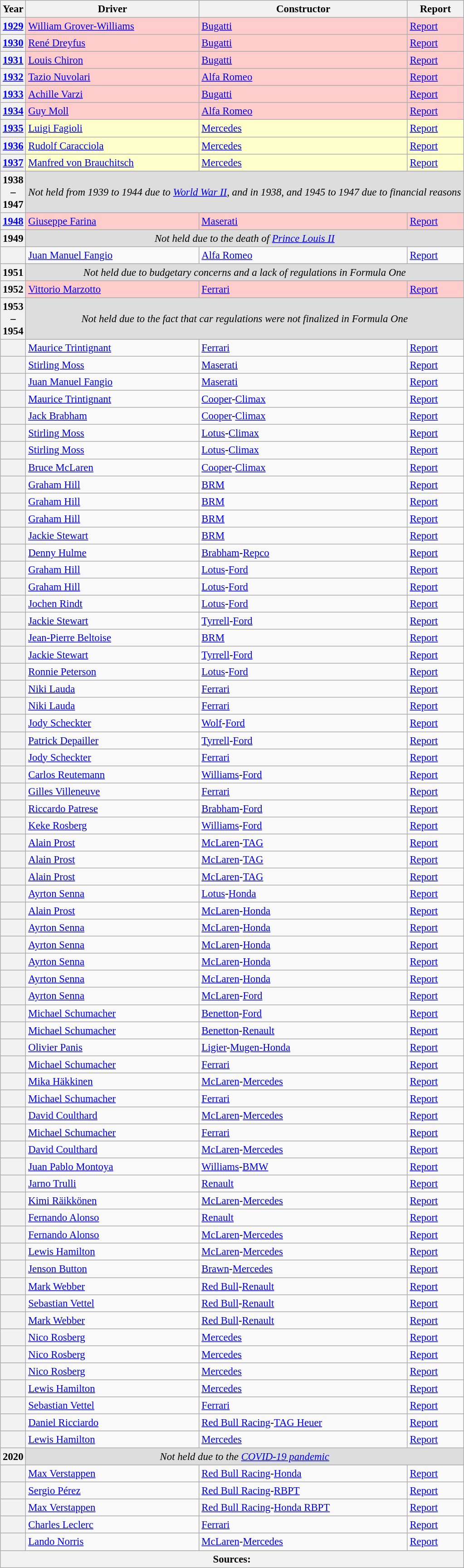<table class="wikitable sortable" style="font-size: 95%;">
<tr>
<th>Year</th>
<th>Driver</th>
<th class="unsortable">Constructor</th>
<th class="unsortable">Report</th>
</tr>
<tr style="background:#fcc;">
<th><a href='#'>1929</a></th>
<td> <a href='#'>William Grover-Williams</a></td>
<td><a href='#'>Bugatti</a></td>
<td><a href='#'>Report</a></td>
</tr>
<tr style="background:#fcc;">
<th><a href='#'>1930</a></th>
<td> <a href='#'>René Dreyfus</a></td>
<td><a href='#'>Bugatti</a></td>
<td><a href='#'>Report</a></td>
</tr>
<tr style="background:#fcc;">
<th><a href='#'>1931</a></th>
<td> <a href='#'>Louis Chiron</a></td>
<td><a href='#'>Bugatti</a></td>
<td><a href='#'>Report</a></td>
</tr>
<tr style="background:#fcc;">
<th><a href='#'>1932</a></th>
<td> <a href='#'>Tazio Nuvolari</a></td>
<td><a href='#'>Alfa Romeo</a></td>
<td><a href='#'>Report</a></td>
</tr>
<tr style="background:#fcc;">
<th><a href='#'>1933</a></th>
<td> <a href='#'>Achille Varzi</a></td>
<td><a href='#'>Bugatti</a></td>
<td><a href='#'>Report</a></td>
</tr>
<tr style="background:#fcc;">
<th><a href='#'>1934</a></th>
<td> <a href='#'>Guy Moll</a></td>
<td><a href='#'>Alfa Romeo</a></td>
<td><a href='#'>Report</a></td>
</tr>
<tr style="background:#ffc;">
<th><a href='#'>1935</a></th>
<td> <a href='#'>Luigi Fagioli</a></td>
<td><a href='#'>Mercedes</a></td>
<td><a href='#'>Report</a></td>
</tr>
<tr style="background:#ffc;">
<th><a href='#'>1936</a></th>
<td> <a href='#'>Rudolf Caracciola</a></td>
<td><a href='#'>Mercedes</a></td>
<td><a href='#'>Report</a></td>
</tr>
<tr style="background:#ffc;">
<th><a href='#'>1937</a></th>
<td> <a href='#'>Manfred von Brauchitsch</a></td>
<td><a href='#'>Mercedes</a></td>
<td><a href='#'>Report</a></td>
</tr>
<tr style="background:#ddd;">
<th>1938<br>–<br>1947</th>
<td colspan="3" align="center"><em>Not held from 1939 to 1944 due to <a href='#'>World War II</a>, and in 1938, and 1945 to 1947 due to financial reasons</em></td>
</tr>
<tr style="background:#fcc;">
<th><a href='#'>1948</a></th>
<td> <a href='#'>Giuseppe Farina</a></td>
<td><a href='#'>Maserati</a></td>
<td><a href='#'>Report</a></td>
</tr>
<tr style="background:#ddd;">
<th>1949</th>
<td colspan="3" align="center"><em>Not held due to the death of <a href='#'>Prince Louis II</a></em></td>
</tr>
<tr>
<th></th>
<td> <a href='#'>Juan Manuel Fangio</a></td>
<td><a href='#'>Alfa Romeo</a></td>
<td><a href='#'>Report</a></td>
</tr>
<tr style="background:#ddd;">
<th>1951</th>
<td colspan="3" align="center"><em>Not held due to budgetary concerns and a lack of regulations in Formula One</em></td>
</tr>
<tr style="background:#fcc;">
<th>1952</th>
<td> <a href='#'>Vittorio Marzotto</a></td>
<td><a href='#'>Ferrari</a></td>
<td><a href='#'>Report</a></td>
</tr>
<tr style="background:#ddd;">
<th>1953<br>–<br>1954</th>
<td colspan="3" align="center"><em>Not held due to the fact that car regulations were not finalized in Formula One</em></td>
</tr>
<tr>
<th></th>
<td> <a href='#'>Maurice Trintignant</a></td>
<td><a href='#'>Ferrari</a></td>
<td><a href='#'>Report</a></td>
</tr>
<tr>
<th></th>
<td> <a href='#'>Stirling Moss</a></td>
<td><a href='#'>Maserati</a></td>
<td><a href='#'>Report</a></td>
</tr>
<tr>
<th></th>
<td> <a href='#'>Juan Manuel Fangio</a></td>
<td><a href='#'>Maserati</a></td>
<td><a href='#'>Report</a></td>
</tr>
<tr>
<th></th>
<td> <a href='#'>Maurice Trintignant</a></td>
<td><a href='#'>Cooper</a>-<a href='#'>Climax</a></td>
<td><a href='#'>Report</a></td>
</tr>
<tr>
<th></th>
<td> <a href='#'>Jack Brabham</a></td>
<td><a href='#'>Cooper</a>-<a href='#'>Climax</a></td>
<td><a href='#'>Report</a></td>
</tr>
<tr>
<th></th>
<td> <a href='#'>Stirling Moss</a></td>
<td><a href='#'>Lotus</a>-<a href='#'>Climax</a></td>
<td><a href='#'>Report</a></td>
</tr>
<tr>
<th></th>
<td> <a href='#'>Stirling Moss</a></td>
<td><a href='#'>Lotus</a>-<a href='#'>Climax</a></td>
<td><a href='#'>Report</a></td>
</tr>
<tr>
<th></th>
<td> <a href='#'>Bruce McLaren</a></td>
<td><a href='#'>Cooper</a>-<a href='#'>Climax</a></td>
<td><a href='#'>Report</a></td>
</tr>
<tr>
<th></th>
<td> <a href='#'>Graham Hill</a></td>
<td><a href='#'>BRM</a></td>
<td><a href='#'>Report</a></td>
</tr>
<tr>
<th></th>
<td> <a href='#'>Graham Hill</a></td>
<td><a href='#'>BRM</a></td>
<td><a href='#'>Report</a></td>
</tr>
<tr>
<th></th>
<td> <a href='#'>Graham Hill</a></td>
<td><a href='#'>BRM</a></td>
<td><a href='#'>Report</a></td>
</tr>
<tr>
<th></th>
<td> <a href='#'>Jackie Stewart</a></td>
<td><a href='#'>BRM</a></td>
<td><a href='#'>Report</a></td>
</tr>
<tr>
<th></th>
<td> <a href='#'>Denny Hulme</a></td>
<td><a href='#'>Brabham</a>-<a href='#'>Repco</a></td>
<td><a href='#'>Report</a></td>
</tr>
<tr>
<th></th>
<td> <a href='#'>Graham Hill</a></td>
<td><a href='#'>Lotus</a>-<a href='#'>Ford</a></td>
<td><a href='#'>Report</a></td>
</tr>
<tr>
<th></th>
<td> <a href='#'>Graham Hill</a></td>
<td><a href='#'>Lotus</a>-<a href='#'>Ford</a></td>
<td><a href='#'>Report</a></td>
</tr>
<tr>
<th></th>
<td> <a href='#'>Jochen Rindt</a></td>
<td><a href='#'>Lotus</a>-<a href='#'>Ford</a></td>
<td><a href='#'>Report</a></td>
</tr>
<tr>
<th></th>
<td> <a href='#'>Jackie Stewart</a></td>
<td><a href='#'>Tyrrell</a>-<a href='#'>Ford</a></td>
<td><a href='#'>Report</a></td>
</tr>
<tr>
<th></th>
<td> <a href='#'>Jean-Pierre Beltoise</a></td>
<td><a href='#'>BRM</a></td>
<td><a href='#'>Report</a></td>
</tr>
<tr>
<th></th>
<td> <a href='#'>Jackie Stewart</a></td>
<td><a href='#'>Tyrrell</a>-<a href='#'>Ford</a></td>
<td><a href='#'>Report</a></td>
</tr>
<tr>
<th></th>
<td> <a href='#'>Ronnie Peterson</a></td>
<td><a href='#'>Lotus</a>-<a href='#'>Ford</a></td>
<td><a href='#'>Report</a></td>
</tr>
<tr>
<th></th>
<td> <a href='#'>Niki Lauda</a></td>
<td><a href='#'>Ferrari</a></td>
<td><a href='#'>Report</a></td>
</tr>
<tr>
<th></th>
<td> <a href='#'>Niki Lauda</a></td>
<td><a href='#'>Ferrari</a></td>
<td><a href='#'>Report</a></td>
</tr>
<tr>
<th></th>
<td> <a href='#'>Jody Scheckter</a></td>
<td><a href='#'>Wolf</a>-<a href='#'>Ford</a></td>
<td><a href='#'>Report</a></td>
</tr>
<tr>
<th></th>
<td><strong></strong> <a href='#'>Patrick Depailler</a></td>
<td><a href='#'>Tyrrell</a>-<a href='#'>Ford</a></td>
<td><a href='#'>Report</a></td>
</tr>
<tr>
<th></th>
<td> <a href='#'>Jody Scheckter</a></td>
<td><a href='#'>Ferrari</a></td>
<td><a href='#'>Report</a></td>
</tr>
<tr>
<th></th>
<td> <a href='#'>Carlos Reutemann</a></td>
<td><a href='#'>Williams</a>-<a href='#'>Ford</a></td>
<td><a href='#'>Report</a></td>
</tr>
<tr>
<th></th>
<td> <a href='#'>Gilles Villeneuve</a></td>
<td><a href='#'>Ferrari</a></td>
<td><a href='#'>Report</a></td>
</tr>
<tr>
<th></th>
<td> <a href='#'>Riccardo Patrese</a></td>
<td><a href='#'>Brabham</a>-<a href='#'>Ford</a></td>
<td><a href='#'>Report</a></td>
</tr>
<tr>
<th></th>
<td> <a href='#'>Keke Rosberg</a></td>
<td><a href='#'>Williams</a>-<a href='#'>Ford</a></td>
<td><a href='#'>Report</a></td>
</tr>
<tr>
<th></th>
<td><strong></strong> <a href='#'>Alain Prost</a></td>
<td><a href='#'>McLaren</a>-<a href='#'>TAG</a></td>
<td><a href='#'>Report</a></td>
</tr>
<tr>
<th></th>
<td><strong></strong> <a href='#'>Alain Prost</a></td>
<td><a href='#'>McLaren</a>-<a href='#'>TAG</a></td>
<td><a href='#'>Report</a></td>
</tr>
<tr>
<th></th>
<td><strong></strong> <a href='#'>Alain Prost</a></td>
<td><a href='#'>McLaren</a>-<a href='#'>TAG</a></td>
<td><a href='#'>Report</a></td>
</tr>
<tr>
<th></th>
<td> <a href='#'>Ayrton Senna</a></td>
<td><a href='#'>Lotus</a>-<a href='#'>Honda</a></td>
<td><a href='#'>Report</a></td>
</tr>
<tr>
<th></th>
<td><strong></strong> <a href='#'>Alain Prost</a></td>
<td><a href='#'>McLaren</a>-<a href='#'>Honda</a></td>
<td><a href='#'>Report</a></td>
</tr>
<tr>
<th></th>
<td> <a href='#'>Ayrton Senna</a></td>
<td><a href='#'>McLaren</a>-<a href='#'>Honda</a></td>
<td><a href='#'>Report</a></td>
</tr>
<tr>
<th></th>
<td> <a href='#'>Ayrton Senna</a></td>
<td><a href='#'>McLaren</a>-<a href='#'>Honda</a></td>
<td><a href='#'>Report</a></td>
</tr>
<tr>
<th></th>
<td> <a href='#'>Ayrton Senna</a></td>
<td><a href='#'>McLaren</a>-<a href='#'>Honda</a></td>
<td><a href='#'>Report</a></td>
</tr>
<tr>
<th></th>
<td> <a href='#'>Ayrton Senna</a></td>
<td><a href='#'>McLaren</a>-<a href='#'>Honda</a></td>
<td><a href='#'>Report</a></td>
</tr>
<tr>
<th></th>
<td> <a href='#'>Ayrton Senna</a></td>
<td><a href='#'>McLaren</a>-<a href='#'>Ford</a></td>
<td><a href='#'>Report</a></td>
</tr>
<tr>
<th></th>
<td> <a href='#'>Michael Schumacher</a></td>
<td><a href='#'>Benetton</a>-<a href='#'>Ford</a></td>
<td><a href='#'>Report</a></td>
</tr>
<tr>
<th></th>
<td> <a href='#'>Michael Schumacher</a></td>
<td><a href='#'>Benetton</a>-<a href='#'>Renault</a></td>
<td><a href='#'>Report</a></td>
</tr>
<tr>
<th></th>
<td><strong></strong> <a href='#'>Olivier Panis</a></td>
<td><a href='#'>Ligier</a>-<a href='#'>Mugen-Honda</a></td>
<td><a href='#'>Report</a></td>
</tr>
<tr>
<th></th>
<td> <a href='#'>Michael Schumacher</a></td>
<td><a href='#'>Ferrari</a></td>
<td><a href='#'>Report</a></td>
</tr>
<tr>
<th></th>
<td> <a href='#'>Mika Häkkinen</a></td>
<td><a href='#'>McLaren</a>-<a href='#'>Mercedes</a></td>
<td><a href='#'>Report</a></td>
</tr>
<tr>
<th></th>
<td> <a href='#'>Michael Schumacher</a></td>
<td><a href='#'>Ferrari</a></td>
<td><a href='#'>Report</a></td>
</tr>
<tr>
<th></th>
<td> <a href='#'>David Coulthard</a></td>
<td><a href='#'>McLaren</a>-<a href='#'>Mercedes</a></td>
<td><a href='#'>Report</a></td>
</tr>
<tr>
<th></th>
<td> <a href='#'>Michael Schumacher</a></td>
<td><a href='#'>Ferrari</a></td>
<td><a href='#'>Report</a></td>
</tr>
<tr>
<th></th>
<td> <a href='#'>David Coulthard</a></td>
<td><a href='#'>McLaren</a>-<a href='#'>Mercedes</a></td>
<td><a href='#'>Report</a></td>
</tr>
<tr>
<th></th>
<td> <a href='#'>Juan Pablo Montoya</a></td>
<td><a href='#'>Williams</a>-<a href='#'>BMW</a></td>
<td><a href='#'>Report</a></td>
</tr>
<tr>
<th></th>
<td> <a href='#'>Jarno Trulli</a></td>
<td><a href='#'>Renault</a></td>
<td><a href='#'>Report</a></td>
</tr>
<tr>
<th></th>
<td> <a href='#'>Kimi Räikkönen</a></td>
<td><a href='#'>McLaren</a>-<a href='#'>Mercedes</a></td>
<td><a href='#'>Report</a></td>
</tr>
<tr>
<th></th>
<td> <a href='#'>Fernando Alonso</a></td>
<td><a href='#'>Renault</a></td>
<td><a href='#'>Report</a></td>
</tr>
<tr>
<th></th>
<td> <a href='#'>Fernando Alonso</a></td>
<td><a href='#'>McLaren</a>-<a href='#'>Mercedes</a></td>
<td><a href='#'>Report</a></td>
</tr>
<tr>
<th></th>
<td> <a href='#'>Lewis Hamilton</a></td>
<td><a href='#'>McLaren</a>-<a href='#'>Mercedes</a></td>
<td><a href='#'>Report</a></td>
</tr>
<tr>
<th></th>
<td> <a href='#'>Jenson Button</a></td>
<td><a href='#'>Brawn</a>-<a href='#'>Mercedes</a></td>
<td><a href='#'>Report</a></td>
</tr>
<tr>
<th></th>
<td> <a href='#'>Mark Webber</a></td>
<td><a href='#'>Red Bull</a>-<a href='#'>Renault</a></td>
<td><a href='#'>Report</a></td>
</tr>
<tr>
<th></th>
<td> <a href='#'>Sebastian Vettel</a></td>
<td><a href='#'>Red Bull</a>-<a href='#'>Renault</a></td>
<td><a href='#'>Report</a></td>
</tr>
<tr>
<th></th>
<td> <a href='#'>Mark Webber</a></td>
<td><a href='#'>Red Bull</a>-<a href='#'>Renault</a></td>
<td><a href='#'>Report</a></td>
</tr>
<tr>
<th></th>
<td> <a href='#'>Nico Rosberg</a></td>
<td><a href='#'>Mercedes</a></td>
<td><a href='#'>Report</a></td>
</tr>
<tr>
<th></th>
<td> <a href='#'>Nico Rosberg</a></td>
<td><a href='#'>Mercedes</a></td>
<td><a href='#'>Report</a></td>
</tr>
<tr>
<th></th>
<td> <a href='#'>Nico Rosberg</a></td>
<td><a href='#'>Mercedes</a></td>
<td><a href='#'>Report</a></td>
</tr>
<tr>
<th></th>
<td> <a href='#'>Lewis Hamilton</a></td>
<td><a href='#'>Mercedes</a></td>
<td><a href='#'>Report</a></td>
</tr>
<tr>
<th></th>
<td> <a href='#'>Sebastian Vettel</a></td>
<td><a href='#'>Ferrari</a></td>
<td><a href='#'>Report</a></td>
</tr>
<tr>
<th></th>
<td> <a href='#'>Daniel Ricciardo</a></td>
<td><a href='#'>Red Bull Racing</a>-<a href='#'>TAG Heuer</a></td>
<td><a href='#'>Report</a></td>
</tr>
<tr>
<th></th>
<td> <a href='#'>Lewis Hamilton</a></td>
<td><a href='#'>Mercedes</a></td>
<td><a href='#'>Report</a></td>
</tr>
<tr style="background:#ddd;">
<th>2020</th>
<td colspan="3" align="center"><em>Not held due to the <a href='#'>COVID-19 pandemic</a></em></td>
</tr>
<tr>
<th></th>
<td> <a href='#'>Max Verstappen</a></td>
<td><a href='#'>Red Bull Racing</a>-<a href='#'>Honda</a></td>
<td><a href='#'>Report</a></td>
</tr>
<tr>
<th></th>
<td> <a href='#'>Sergio Pérez</a></td>
<td><a href='#'>Red Bull Racing</a>-<a href='#'>RBPT</a></td>
<td><a href='#'>Report</a></td>
</tr>
<tr>
<th></th>
<td> <a href='#'>Max Verstappen</a></td>
<td><a href='#'>Red Bull Racing</a>-<a href='#'>Honda RBPT</a></td>
<td><a href='#'>Report</a></td>
</tr>
<tr>
<th></th>
<td> <a href='#'>Charles Leclerc</a></td>
<td><a href='#'>Ferrari</a></td>
<td><a href='#'>Report</a></td>
</tr>
<tr>
<th></th>
<td> <a href='#'>Lando Norris</a></td>
<td><a href='#'>McLaren</a>-<a href='#'>Mercedes</a></td>
<td><a href='#'>Report</a></td>
</tr>
<tr>
<th colspan=4>Sources:</th>
</tr>
</table>
